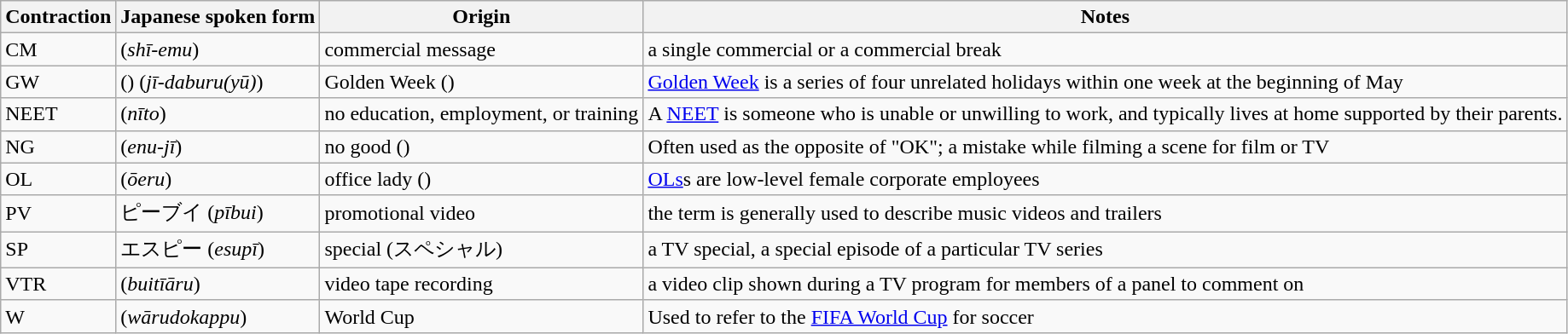<table class="wikitable">
<tr>
<th>Contraction</th>
<th>Japanese spoken form</th>
<th>Origin</th>
<th>Notes</th>
</tr>
<tr>
<td>CM</td>
<td> (<em>shī-emu</em>)</td>
<td>commercial message</td>
<td>a single commercial or a commercial break</td>
</tr>
<tr>
<td>GW</td>
<td>()  (<em>jī-daburu(yū)</em>)</td>
<td>Golden Week ()</td>
<td><a href='#'>Golden Week</a> is a series of four unrelated holidays within one week at the beginning of May</td>
</tr>
<tr>
<td>NEET</td>
<td> (<em>nīto</em>)</td>
<td>no education, employment, or training</td>
<td>A <a href='#'>NEET</a> is someone who is unable or unwilling to work, and typically lives at home supported by their parents.</td>
</tr>
<tr>
<td>NG</td>
<td> (<em>enu-jī</em>)</td>
<td>no good ()</td>
<td>Often used as the opposite of "OK"; a mistake while filming a scene for film or TV</td>
</tr>
<tr>
<td>OL</td>
<td> (<em>ōeru</em>)</td>
<td>office lady ()</td>
<td><a href='#'>OLs</a>s are low-level female corporate employees</td>
</tr>
<tr>
<td>PV</td>
<td>ピーブイ (<em>pībui</em>)</td>
<td>promotional video</td>
<td>the term is generally used to describe music videos and trailers</td>
</tr>
<tr>
<td>SP</td>
<td>エスピー (<em>esupī</em>)</td>
<td>special (スペシャル)</td>
<td>a TV special, a special episode of a particular TV series</td>
</tr>
<tr>
<td>VTR</td>
<td> (<em>buitīāru</em>)</td>
<td>video tape recording</td>
<td>a video clip shown during a TV program for members of a panel to comment on</td>
</tr>
<tr>
<td>W</td>
<td> (<em>wārudokappu</em>)</td>
<td>World Cup</td>
<td>Used to refer to the <a href='#'>FIFA World Cup</a> for soccer</td>
</tr>
</table>
